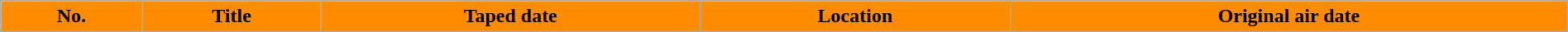<table class="wikitable plainrowheaders" style="width: 100%; margin-right: 0;">
<tr>
<th style="background: #FF8C00; color: #000000;">No.</th>
<th style="background: #FF8C00; color: #000000;">Title</th>
<th style="background: #FF8C00; color: #000000;">Taped date</th>
<th style="background: #FF8C00; color: #000000;">Location</th>
<th style="background: #FF8C00; color: #000000;">Original air date</th>
</tr>
<tr>
</tr>
</table>
